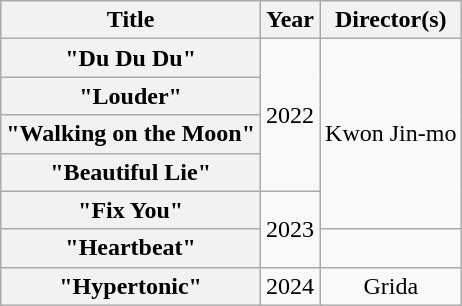<table class="wikitable plainrowheaders" style="text-align:center">
<tr>
<th scope="col">Title</th>
<th scope="col">Year</th>
<th scope="col">Director(s)</th>
</tr>
<tr>
<th scope="row">"Du Du Du"</th>
<td rowspan="4">2022</td>
<td rowspan="5">Kwon Jin-mo</td>
</tr>
<tr>
<th scope="row">"Louder"</th>
</tr>
<tr>
<th scope="row">"Walking on the Moon"</th>
</tr>
<tr>
<th scope="row">"Beautiful Lie"</th>
</tr>
<tr>
<th scope="row">"Fix You"</th>
<td rowspan="2">2023</td>
</tr>
<tr>
<th scope="row">"Heartbeat"</th>
</tr>
<tr>
<th scope="row">"Hypertonic"</th>
<td>2024</td>
<td>Grida</td>
</tr>
</table>
